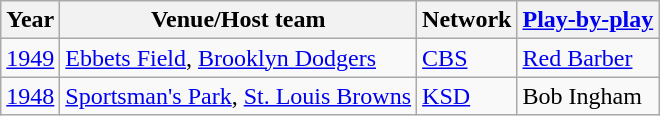<table class="wikitable">
<tr>
<th>Year</th>
<th>Venue/Host team</th>
<th>Network</th>
<th><a href='#'>Play-by-play</a></th>
</tr>
<tr>
<td><a href='#'>1949</a></td>
<td><a href='#'>Ebbets Field</a>, <a href='#'>Brooklyn Dodgers</a></td>
<td><a href='#'>CBS</a></td>
<td><a href='#'>Red Barber</a></td>
</tr>
<tr>
<td><a href='#'>1948</a></td>
<td><a href='#'>Sportsman's Park</a>, <a href='#'>St. Louis Browns</a></td>
<td><a href='#'>KSD</a></td>
<td>Bob Ingham</td>
</tr>
</table>
